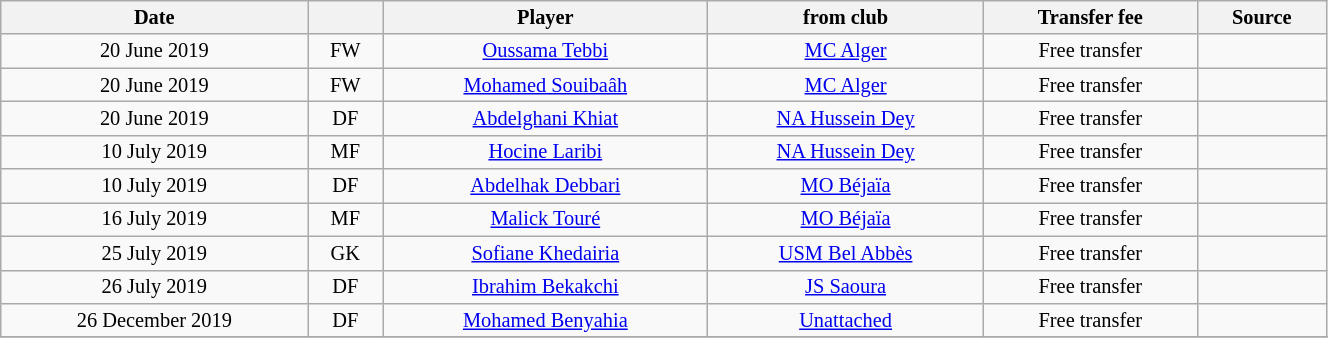<table class="wikitable sortable" style="width:70%; text-align:center; font-size:85%; text-align:centre;">
<tr>
<th>Date</th>
<th></th>
<th>Player</th>
<th>from club</th>
<th>Transfer fee</th>
<th>Source</th>
</tr>
<tr>
<td>20 June 2019</td>
<td>FW</td>
<td> <a href='#'>Oussama Tebbi</a></td>
<td><a href='#'>MC Alger</a></td>
<td>Free transfer</td>
<td></td>
</tr>
<tr>
<td>20 June 2019</td>
<td>FW</td>
<td> <a href='#'>Mohamed Souibaâh</a></td>
<td><a href='#'>MC Alger</a></td>
<td>Free transfer</td>
<td></td>
</tr>
<tr>
<td>20 June 2019</td>
<td>DF</td>
<td> <a href='#'>Abdelghani Khiat</a></td>
<td><a href='#'>NA Hussein Dey</a></td>
<td>Free transfer</td>
<td></td>
</tr>
<tr>
<td>10 July 2019</td>
<td>MF</td>
<td> <a href='#'>Hocine Laribi</a></td>
<td><a href='#'>NA Hussein Dey</a></td>
<td>Free transfer</td>
<td></td>
</tr>
<tr>
<td>10 July 2019</td>
<td>DF</td>
<td> <a href='#'>Abdelhak Debbari</a></td>
<td><a href='#'>MO Béjaïa</a></td>
<td>Free transfer</td>
<td></td>
</tr>
<tr>
<td>16 July 2019</td>
<td>MF</td>
<td> <a href='#'>Malick Touré</a></td>
<td><a href='#'>MO Béjaïa</a></td>
<td>Free transfer</td>
<td></td>
</tr>
<tr>
<td>25 July 2019</td>
<td>GK</td>
<td> <a href='#'>Sofiane Khedairia</a></td>
<td><a href='#'>USM Bel Abbès</a></td>
<td>Free transfer</td>
<td></td>
</tr>
<tr>
<td>26 July 2019</td>
<td>DF</td>
<td> <a href='#'>Ibrahim Bekakchi</a></td>
<td><a href='#'>JS Saoura</a></td>
<td>Free transfer</td>
<td></td>
</tr>
<tr>
<td>26 December 2019</td>
<td>DF</td>
<td> <a href='#'>Mohamed Benyahia</a></td>
<td><a href='#'>Unattached</a></td>
<td>Free transfer</td>
<td></td>
</tr>
<tr>
</tr>
</table>
